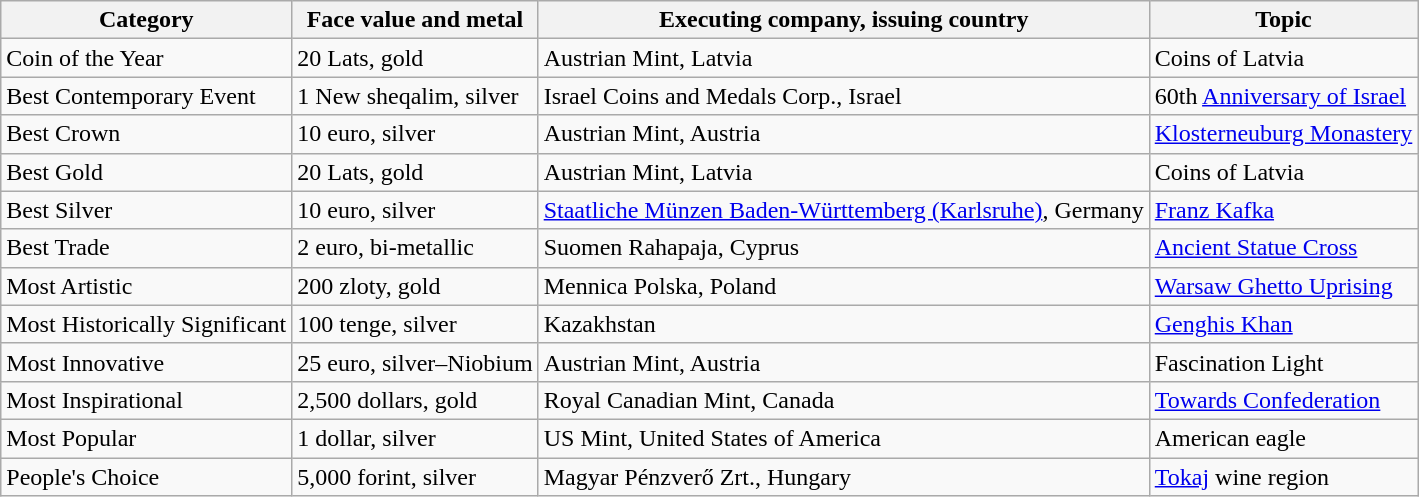<table class="wikitable plainrowheaders">
<tr>
<th>Category</th>
<th>Face value and metal</th>
<th>Executing company, issuing country</th>
<th>Topic</th>
</tr>
<tr>
<td>Coin of the Year</td>
<td>20 Lats, gold</td>
<td>Austrian Mint, Latvia</td>
<td>Coins of Latvia</td>
</tr>
<tr>
<td>Best Contemporary Event</td>
<td>1 New sheqalim, silver</td>
<td>Israel Coins and Medals Corp., Israel</td>
<td>60th <a href='#'>Anniversary of Israel</a></td>
</tr>
<tr>
<td>Best Crown</td>
<td>10 euro, silver</td>
<td>Austrian Mint, Austria</td>
<td><a href='#'>Klosterneuburg Monastery</a></td>
</tr>
<tr>
<td>Best Gold</td>
<td>20 Lats, gold</td>
<td>Austrian Mint, Latvia</td>
<td>Coins of Latvia</td>
</tr>
<tr>
<td>Best Silver</td>
<td>10 euro, silver</td>
<td><a href='#'>Staatliche Münzen Baden-Württemberg (Karlsruhe)</a>, Germany</td>
<td><a href='#'>Franz Kafka</a></td>
</tr>
<tr>
<td>Best Trade</td>
<td>2 euro, bi-metallic</td>
<td>Suomen Rahapaja, Cyprus</td>
<td><a href='#'>Ancient Statue Cross</a></td>
</tr>
<tr>
<td>Most Artistic</td>
<td>200 zloty, gold</td>
<td>Mennica Polska, Poland</td>
<td><a href='#'>Warsaw Ghetto Uprising</a></td>
</tr>
<tr>
<td>Most Historically Significant</td>
<td>100 tenge, silver</td>
<td>Kazakhstan</td>
<td><a href='#'>Genghis Khan</a></td>
</tr>
<tr>
<td>Most Innovative</td>
<td>25 euro, silver–Niobium</td>
<td>Austrian Mint, Austria</td>
<td>Fascination Light</td>
</tr>
<tr>
<td>Most Inspirational</td>
<td>2,500 dollars, gold</td>
<td>Royal Canadian Mint, Canada</td>
<td><a href='#'>Towards Confederation</a></td>
</tr>
<tr>
<td>Most Popular</td>
<td>1 dollar, silver</td>
<td>US Mint, United States of America</td>
<td>American eagle</td>
</tr>
<tr>
<td>People's Choice</td>
<td>5,000 forint, silver</td>
<td>Magyar Pénzverő Zrt., Hungary</td>
<td><a href='#'>Tokaj</a> wine region</td>
</tr>
</table>
